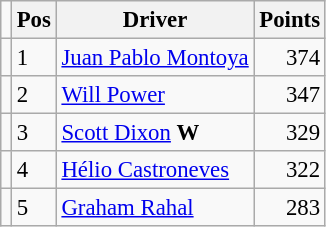<table class="wikitable" style="font-size: 95%">
<tr>
<td></td>
<th>Pos</th>
<th>Driver</th>
<th>Points</th>
</tr>
<tr>
<td align="left"></td>
<td>1</td>
<td> <a href='#'>Juan Pablo Montoya</a></td>
<td align="right">374</td>
</tr>
<tr>
<td align="left"></td>
<td>2</td>
<td> <a href='#'>Will Power</a></td>
<td align="right">347</td>
</tr>
<tr>
<td align="left"></td>
<td>3</td>
<td> <a href='#'>Scott Dixon</a> <strong><span>W</span></strong></td>
<td align="right">329</td>
</tr>
<tr>
<td align="left"></td>
<td>4</td>
<td> <a href='#'>Hélio Castroneves</a></td>
<td align="right">322</td>
</tr>
<tr>
<td align="left"></td>
<td>5</td>
<td> <a href='#'>Graham Rahal</a></td>
<td align="right">283</td>
</tr>
</table>
